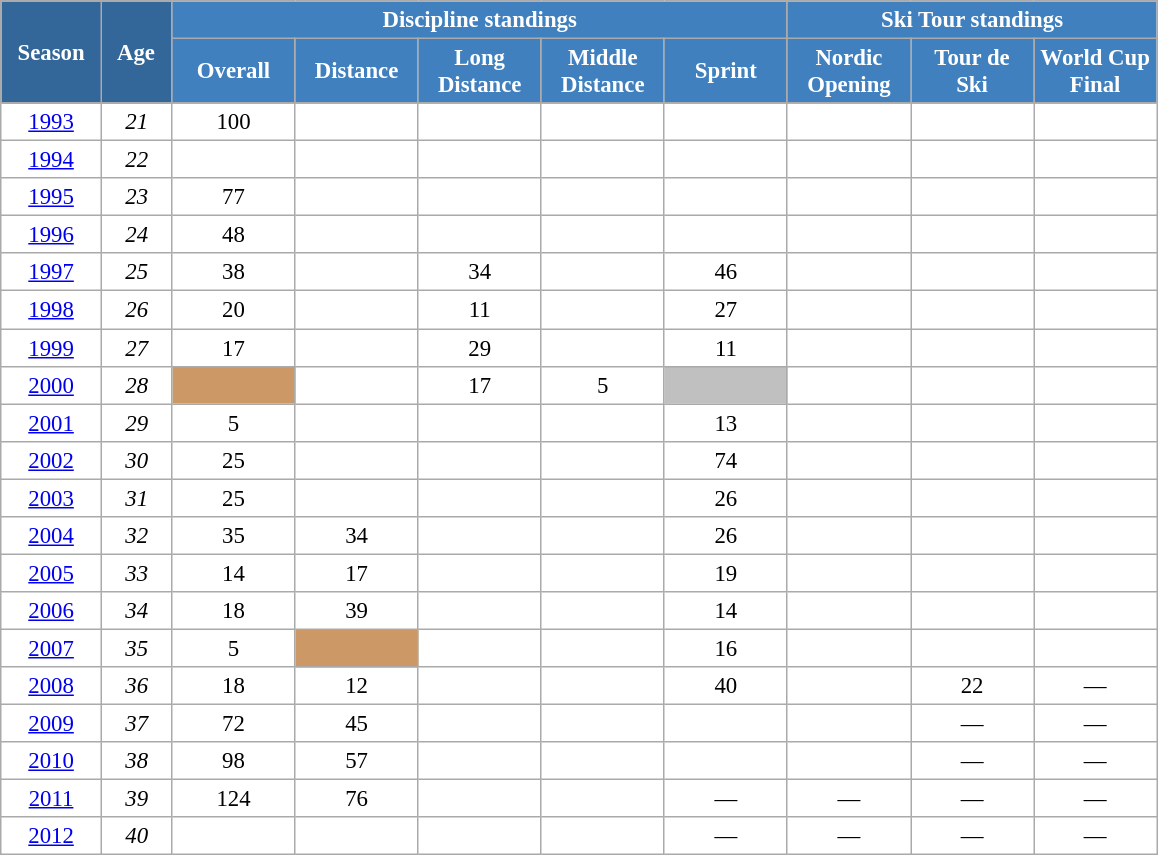<table class="wikitable" style="font-size:95%; text-align:center; border:grey solid 1px; border-collapse:collapse; background:#ffffff;">
<tr>
<th style="background-color:#369; color:white; width:60px;" rowspan="2"> Season </th>
<th style="background-color:#369; color:white; width:40px;" rowspan="2"> Age </th>
<th style="background-color:#4180be; color:white;" colspan="5">Discipline standings</th>
<th style="background-color:#4180be; color:white;" colspan="3">Ski Tour standings</th>
</tr>
<tr>
<th style="background-color:#4180be; color:white; width:75px;">Overall</th>
<th style="background-color:#4180be; color:white; width:75px;">Distance</th>
<th style="background-color:#4180be; color:white; width:75px;">Long Distance</th>
<th style="background-color:#4180be; color:white; width:75px;">Middle Distance</th>
<th style="background-color:#4180be; color:white; width:75px;">Sprint</th>
<th style="background-color:#4180be; color:white; width:75px;">Nordic<br>Opening</th>
<th style="background-color:#4180be; color:white; width:75px;">Tour de<br>Ski</th>
<th style="background-color:#4180be; color:white; width:75px;">World Cup<br>Final</th>
</tr>
<tr>
<td><a href='#'>1993</a></td>
<td><em>21</em></td>
<td>100</td>
<td></td>
<td></td>
<td></td>
<td></td>
<td></td>
<td></td>
<td></td>
</tr>
<tr>
<td><a href='#'>1994</a></td>
<td><em>22</em></td>
<td></td>
<td></td>
<td></td>
<td></td>
<td></td>
<td></td>
<td></td>
<td></td>
</tr>
<tr>
<td><a href='#'>1995</a></td>
<td><em>23</em></td>
<td>77</td>
<td></td>
<td></td>
<td></td>
<td></td>
<td></td>
<td></td>
<td></td>
</tr>
<tr>
<td><a href='#'>1996</a></td>
<td><em>24</em></td>
<td>48</td>
<td></td>
<td></td>
<td></td>
<td></td>
<td></td>
<td></td>
<td></td>
</tr>
<tr>
<td><a href='#'>1997</a></td>
<td><em>25</em></td>
<td>38</td>
<td></td>
<td>34</td>
<td></td>
<td>46</td>
<td></td>
<td></td>
<td></td>
</tr>
<tr>
<td><a href='#'>1998</a></td>
<td><em>26</em></td>
<td>20</td>
<td></td>
<td>11</td>
<td></td>
<td>27</td>
<td></td>
<td></td>
<td></td>
</tr>
<tr>
<td><a href='#'>1999</a></td>
<td><em>27</em></td>
<td>17</td>
<td></td>
<td>29</td>
<td></td>
<td>11</td>
<td></td>
<td></td>
<td></td>
</tr>
<tr>
<td><a href='#'>2000</a></td>
<td><em>28</em></td>
<td style="background:#c96;"></td>
<td></td>
<td>17</td>
<td>5</td>
<td style="background:silver;"></td>
<td></td>
<td></td>
<td></td>
</tr>
<tr>
<td><a href='#'>2001</a></td>
<td><em>29</em></td>
<td>5</td>
<td></td>
<td></td>
<td></td>
<td>13</td>
<td></td>
<td></td>
<td></td>
</tr>
<tr>
<td><a href='#'>2002</a></td>
<td><em>30</em></td>
<td>25</td>
<td></td>
<td></td>
<td></td>
<td>74</td>
<td></td>
<td></td>
<td></td>
</tr>
<tr>
<td><a href='#'>2003</a></td>
<td><em>31</em></td>
<td>25</td>
<td></td>
<td></td>
<td></td>
<td>26</td>
<td></td>
<td></td>
<td></td>
</tr>
<tr>
<td><a href='#'>2004</a></td>
<td><em>32</em></td>
<td>35</td>
<td>34</td>
<td></td>
<td></td>
<td>26</td>
<td></td>
<td></td>
<td></td>
</tr>
<tr>
<td><a href='#'>2005</a></td>
<td><em>33</em></td>
<td>14</td>
<td>17</td>
<td></td>
<td></td>
<td>19</td>
<td></td>
<td></td>
<td></td>
</tr>
<tr>
<td><a href='#'>2006</a></td>
<td><em>34</em></td>
<td>18</td>
<td>39</td>
<td></td>
<td></td>
<td>14</td>
<td></td>
<td></td>
<td></td>
</tr>
<tr>
<td><a href='#'>2007</a></td>
<td><em>35</em></td>
<td>5</td>
<td style="background:#c96;"></td>
<td></td>
<td></td>
<td>16</td>
<td></td>
<td></td>
<td></td>
</tr>
<tr>
<td><a href='#'>2008</a></td>
<td><em>36</em></td>
<td>18</td>
<td>12</td>
<td></td>
<td></td>
<td>40</td>
<td></td>
<td>22</td>
<td>—</td>
</tr>
<tr>
<td><a href='#'>2009</a></td>
<td><em>37</em></td>
<td>72</td>
<td>45</td>
<td></td>
<td></td>
<td></td>
<td></td>
<td>—</td>
<td>—</td>
</tr>
<tr>
<td><a href='#'>2010</a></td>
<td><em>38</em></td>
<td>98</td>
<td>57</td>
<td></td>
<td></td>
<td></td>
<td></td>
<td>—</td>
<td>—</td>
</tr>
<tr>
<td><a href='#'>2011</a></td>
<td><em>39</em></td>
<td>124</td>
<td>76</td>
<td></td>
<td></td>
<td>—</td>
<td>—</td>
<td>—</td>
<td>—</td>
</tr>
<tr>
<td><a href='#'>2012</a></td>
<td><em>40</em></td>
<td></td>
<td></td>
<td></td>
<td></td>
<td>—</td>
<td>—</td>
<td>—</td>
<td>—</td>
</tr>
</table>
